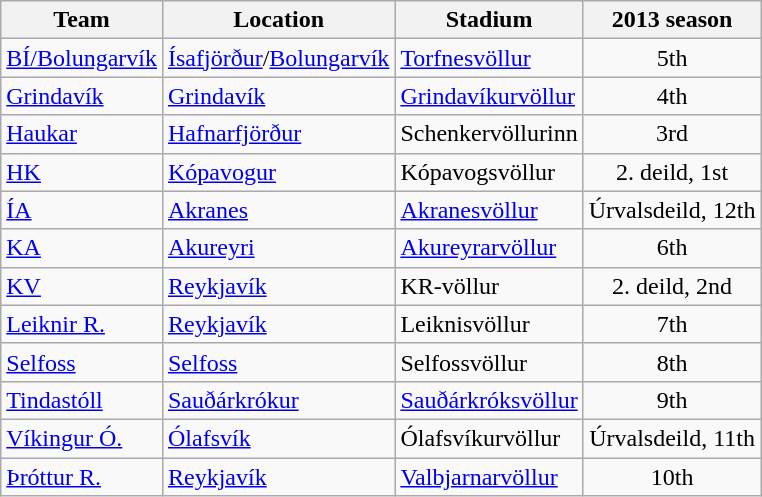<table class="wikitable sortable">
<tr>
<th>Team</th>
<th>Location</th>
<th>Stadium</th>
<th>2013 season</th>
</tr>
<tr>
<td><a href='#'>BÍ/Bolungarvík</a></td>
<td><a href='#'>Ísafjörður</a>/<a href='#'>Bolungarvík</a></td>
<td><a href='#'>Torfnesvöllur</a></td>
<td align=center>5th</td>
</tr>
<tr>
<td><a href='#'>Grindavík</a></td>
<td><a href='#'>Grindavík</a></td>
<td><a href='#'>Grindavíkurvöllur</a></td>
<td align=center>4th</td>
</tr>
<tr>
<td><a href='#'>Haukar</a></td>
<td><a href='#'>Hafnarfjörður</a></td>
<td>Schenkervöllurinn</td>
<td align=center>3rd</td>
</tr>
<tr>
<td><a href='#'>HK</a></td>
<td><a href='#'>Kópavogur</a></td>
<td>Kópavogsvöllur</td>
<td align=center>2. deild, 1st</td>
</tr>
<tr>
<td><a href='#'>ÍA</a></td>
<td><a href='#'>Akranes</a></td>
<td><a href='#'>Akranesvöllur</a></td>
<td align=center>Úrvalsdeild, 12th</td>
</tr>
<tr>
<td><a href='#'>KA</a></td>
<td><a href='#'>Akureyri</a></td>
<td><a href='#'>Akureyrarvöllur</a></td>
<td align=center>6th</td>
</tr>
<tr>
<td><a href='#'>KV</a></td>
<td><a href='#'>Reykjavík</a></td>
<td>KR-völlur</td>
<td align=center>2. deild, 2nd</td>
</tr>
<tr>
<td><a href='#'>Leiknir R.</a></td>
<td><a href='#'>Reykjavík</a></td>
<td>Leiknisvöllur</td>
<td align=center>7th</td>
</tr>
<tr>
<td><a href='#'>Selfoss</a></td>
<td><a href='#'>Selfoss</a></td>
<td>Selfossvöllur</td>
<td align=center>8th</td>
</tr>
<tr>
<td><a href='#'>Tindastóll</a></td>
<td><a href='#'>Sauðárkrókur</a></td>
<td><a href='#'>Sauðárkróksvöllur</a></td>
<td align=center>9th</td>
</tr>
<tr>
<td><a href='#'>Víkingur Ó.</a></td>
<td><a href='#'>Ólafsvík</a></td>
<td>Ólafsvíkurvöllur</td>
<td align=center>Úrvalsdeild, 11th</td>
</tr>
<tr>
<td><a href='#'>Þróttur R.</a></td>
<td><a href='#'>Reykjavík</a></td>
<td><a href='#'>Valbjarnarvöllur</a></td>
<td align=center>10th</td>
</tr>
</table>
